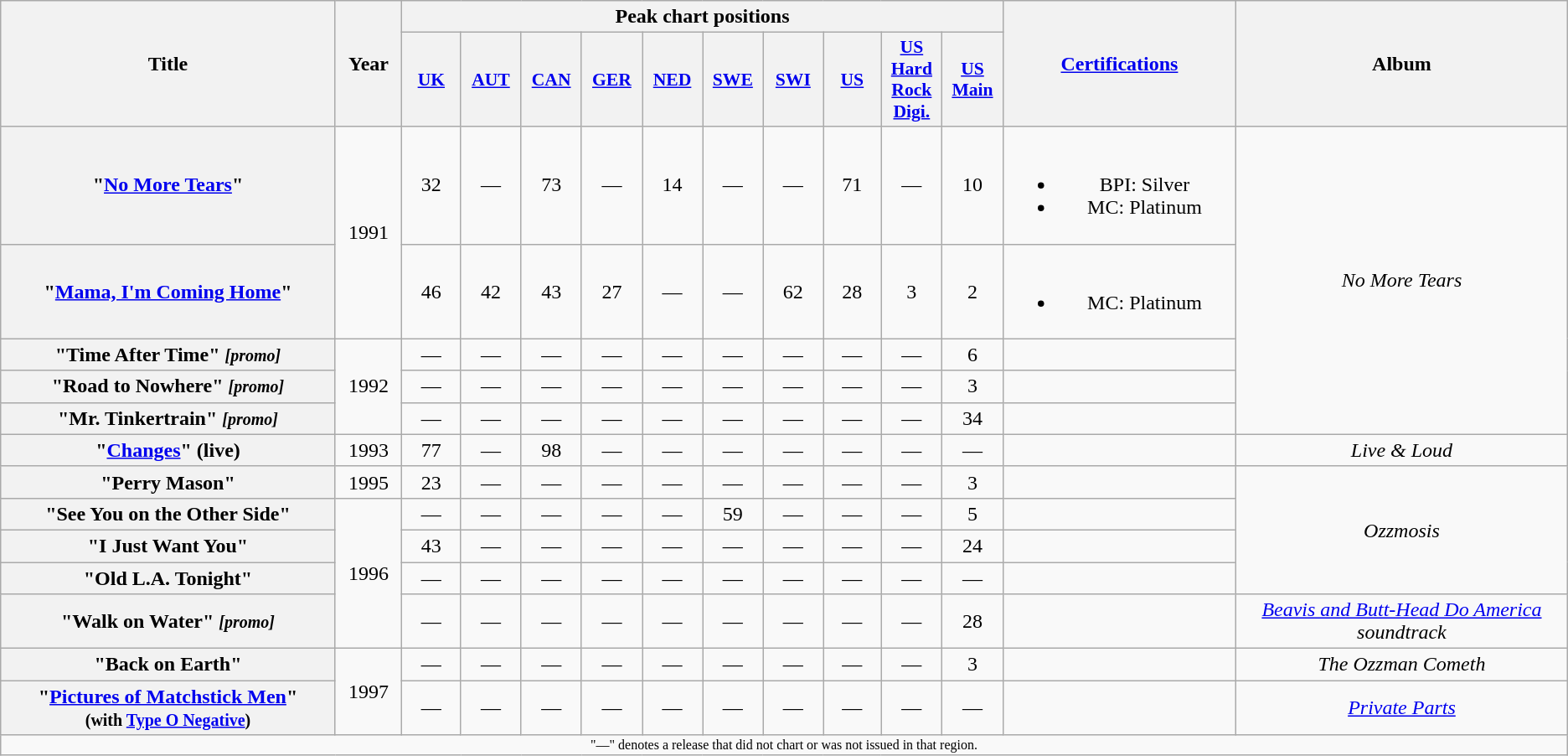<table class="wikitable plainrowheaders" style="text-align:center">
<tr>
<th scope="col" rowspan="2" style="width:18em">Title</th>
<th scope="col" rowspan="2" style="width:3em">Year</th>
<th scope="col" colspan="10">Peak chart positions</th>
<th scope="col" rowspan="2" style="width:12em;"><a href='#'>Certifications</a></th>
<th scope="col" rowspan="2" style="width:18em;">Album</th>
</tr>
<tr>
<th scope="col" style="width:3em;font-size:90%;"><a href='#'>UK</a><br></th>
<th scope="col" style="width:3em;font-size:90%;"><a href='#'>AUT</a><br></th>
<th scope="col" style="width:3em;font-size:90%;"><a href='#'>CAN</a><br></th>
<th scope="col" style="width:3em;font-size:90%;"><a href='#'>GER</a><br></th>
<th scope="col" style="width:3em;font-size:90%;"><a href='#'>NED</a><br></th>
<th scope="col" style="width:3em;font-size:90%;"><a href='#'>SWE</a><br></th>
<th scope="col" style="width:3em;font-size:90%;"><a href='#'>SWI</a><br></th>
<th scope="col" style="width:3em;font-size:90%;"><a href='#'>US</a><br></th>
<th scope="col" style="width:3em;font-size:90%;"><a href='#'>US<br>Hard Rock Digi.</a></th>
<th scope="col" style="width:3em;font-size:90%;"><a href='#'>US<br>Main</a></th>
</tr>
<tr>
<th scope="row">"<a href='#'>No More Tears</a>"</th>
<td rowspan="2">1991</td>
<td>32</td>
<td>—</td>
<td>73</td>
<td>—</td>
<td>14</td>
<td>—</td>
<td>—</td>
<td>71</td>
<td>—</td>
<td>10</td>
<td><br><ul><li>BPI: Silver</li><li>MC: Platinum</li></ul></td>
<td rowspan="5"><em>No More Tears</em></td>
</tr>
<tr>
<th scope="row">"<a href='#'>Mama, I'm Coming Home</a>"</th>
<td>46</td>
<td>42</td>
<td>43</td>
<td>27</td>
<td>—</td>
<td>—</td>
<td>62</td>
<td>28</td>
<td>3</td>
<td>2</td>
<td><br><ul><li>MC: Platinum</li></ul></td>
</tr>
<tr>
<th scope="row">"Time After Time" <small><em>[promo]</em></small></th>
<td rowspan="3">1992</td>
<td>—</td>
<td>—</td>
<td>—</td>
<td>—</td>
<td>—</td>
<td>—</td>
<td>—</td>
<td>—</td>
<td>—</td>
<td>6</td>
<td></td>
</tr>
<tr>
<th scope="row">"Road to Nowhere" <small><em>[promo]</em></small></th>
<td>—</td>
<td>—</td>
<td>—</td>
<td>—</td>
<td>—</td>
<td>—</td>
<td>—</td>
<td>—</td>
<td>—</td>
<td>3</td>
<td></td>
</tr>
<tr>
<th scope="row">"Mr. Tinkertrain" <small><em>[promo]</em></small></th>
<td>—</td>
<td>—</td>
<td>—</td>
<td>—</td>
<td>—</td>
<td>—</td>
<td>—</td>
<td>—</td>
<td>—</td>
<td>34</td>
<td></td>
</tr>
<tr>
<th scope="row">"<a href='#'>Changes</a>" (live)</th>
<td>1993</td>
<td>77</td>
<td>—</td>
<td>98</td>
<td>—</td>
<td>—</td>
<td>—</td>
<td>—</td>
<td>—</td>
<td>—</td>
<td>—</td>
<td></td>
<td><em>Live & Loud</em></td>
</tr>
<tr>
<th scope="row">"Perry Mason"</th>
<td>1995</td>
<td>23</td>
<td>—</td>
<td>—</td>
<td>—</td>
<td>—</td>
<td>—</td>
<td>—</td>
<td>—</td>
<td>—</td>
<td>3</td>
<td></td>
<td rowspan="4"><em>Ozzmosis</em></td>
</tr>
<tr>
<th scope="row">"See You on the Other Side"</th>
<td rowspan="4">1996</td>
<td>—</td>
<td>—</td>
<td>—</td>
<td>—</td>
<td>—</td>
<td>59</td>
<td>—</td>
<td>—</td>
<td>—</td>
<td>5</td>
<td></td>
</tr>
<tr>
<th scope="row">"I Just Want You"</th>
<td>43</td>
<td>—</td>
<td>—</td>
<td>—</td>
<td>—</td>
<td>—</td>
<td>—</td>
<td>—</td>
<td>—</td>
<td>24</td>
<td></td>
</tr>
<tr>
<th scope="row">"Old L.A. Tonight"</th>
<td>—</td>
<td>—</td>
<td>—</td>
<td>—</td>
<td>—</td>
<td>—</td>
<td>—</td>
<td>—</td>
<td>—</td>
<td>—</td>
<td></td>
</tr>
<tr>
<th scope="row">"Walk on Water" <small><em>[promo]</em></small></th>
<td>—</td>
<td>—</td>
<td>—</td>
<td>—</td>
<td>—</td>
<td>—</td>
<td>—</td>
<td>—</td>
<td>—</td>
<td>28</td>
<td></td>
<td><em><a href='#'>Beavis and Butt-Head Do America</a> soundtrack</em></td>
</tr>
<tr>
<th scope="row">"Back on Earth"</th>
<td rowspan="2">1997</td>
<td>—</td>
<td>—</td>
<td>—</td>
<td>—</td>
<td>—</td>
<td>—</td>
<td>—</td>
<td>—</td>
<td>—</td>
<td>3</td>
<td></td>
<td><em>The Ozzman Cometh</em></td>
</tr>
<tr>
<th scope="row">"<a href='#'>Pictures of Matchstick Men</a>"<br><small>(with <a href='#'>Type O Negative</a>)</small></th>
<td>—</td>
<td>—</td>
<td>—</td>
<td>—</td>
<td>—</td>
<td>—</td>
<td>—</td>
<td>—</td>
<td>—</td>
<td>—</td>
<td></td>
<td><em><a href='#'>Private Parts</a></em></td>
</tr>
<tr>
<td colspan="15" style="font-size: 8pt">"—" denotes a release that did not chart or was not issued in that region.</td>
</tr>
</table>
